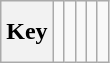<table class="wikitable" style="height:2.6em">
<tr>
<th>Key</th>
<td></td>
<td></td>
<td></td>
<td></td>
<td></td>
</tr>
</table>
